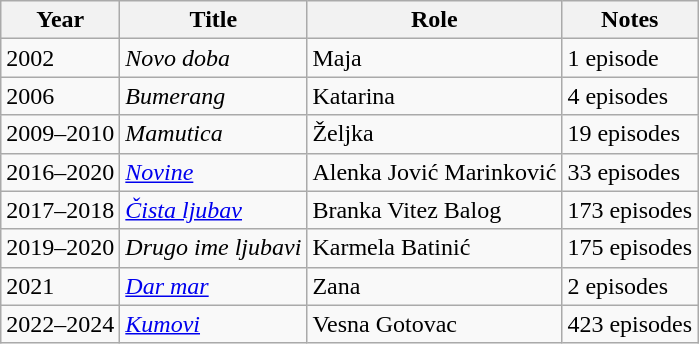<table class="wikitable sortable">
<tr>
<th>Year</th>
<th>Title</th>
<th>Role</th>
<th class="unsortable">Notes</th>
</tr>
<tr>
<td>2002</td>
<td><em>Novo doba</em></td>
<td>Maja</td>
<td>1 episode</td>
</tr>
<tr>
<td>2006</td>
<td><em>Bumerang</em></td>
<td>Katarina</td>
<td>4 episodes</td>
</tr>
<tr>
<td>2009–2010</td>
<td><em>Mamutica</em></td>
<td>Željka</td>
<td>19 episodes</td>
</tr>
<tr>
<td>2016–2020</td>
<td><em><a href='#'>Novine</a></em></td>
<td>Alenka Jović Marinković</td>
<td>33 episodes</td>
</tr>
<tr>
<td>2017–2018</td>
<td><em><a href='#'>Čista ljubav</a></em></td>
<td>Branka Vitez Balog</td>
<td>173 episodes</td>
</tr>
<tr>
<td>2019–2020</td>
<td><em>Drugo ime ljubavi</em></td>
<td>Karmela Batinić</td>
<td>175 episodes</td>
</tr>
<tr>
<td>2021</td>
<td><em><a href='#'>Dar mar</a></em></td>
<td>Zana</td>
<td>2 episodes</td>
</tr>
<tr>
<td>2022–2024</td>
<td><em><a href='#'>Kumovi</a></em></td>
<td>Vesna Gotovac</td>
<td>423 episodes</td>
</tr>
</table>
